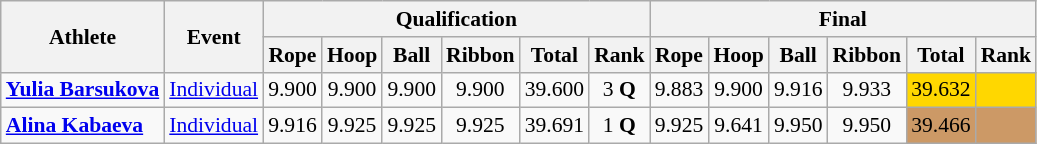<table class="wikitable" style="font-size:90%">
<tr>
<th rowspan="2">Athlete</th>
<th rowspan="2">Event</th>
<th colspan="6">Qualification</th>
<th colspan="6">Final</th>
</tr>
<tr>
<th>Rope</th>
<th>Hoop</th>
<th>Ball</th>
<th>Ribbon</th>
<th>Total</th>
<th>Rank</th>
<th>Rope</th>
<th>Hoop</th>
<th>Ball</th>
<th>Ribbon</th>
<th>Total</th>
<th>Rank</th>
</tr>
<tr>
<td><strong><a href='#'>Yulia Barsukova</a></strong></td>
<td><a href='#'>Individual</a></td>
<td align=center>9.900</td>
<td align=center>9.900</td>
<td align=center>9.900</td>
<td align=center>9.900</td>
<td align=center>39.600</td>
<td align=center>3 <strong>Q</strong></td>
<td align=center>9.883</td>
<td align=center>9.900</td>
<td align=center>9.916</td>
<td align=center>9.933</td>
<td align=center bgcolor=gold>39.632</td>
<td align=center bgcolor=gold></td>
</tr>
<tr>
<td><strong><a href='#'>Alina Kabaeva</a></strong></td>
<td><a href='#'>Individual</a></td>
<td align=center>9.916</td>
<td align=center>9.925</td>
<td align=center>9.925</td>
<td align=center>9.925</td>
<td align=center>39.691</td>
<td align=center>1 <strong>Q</strong></td>
<td align=center>9.925</td>
<td align=center>9.641</td>
<td align=center>9.950</td>
<td align=center>9.950</td>
<td align=center bgcolor=cc9966>39.466</td>
<td align=center bgcolor=cc9966></td>
</tr>
</table>
